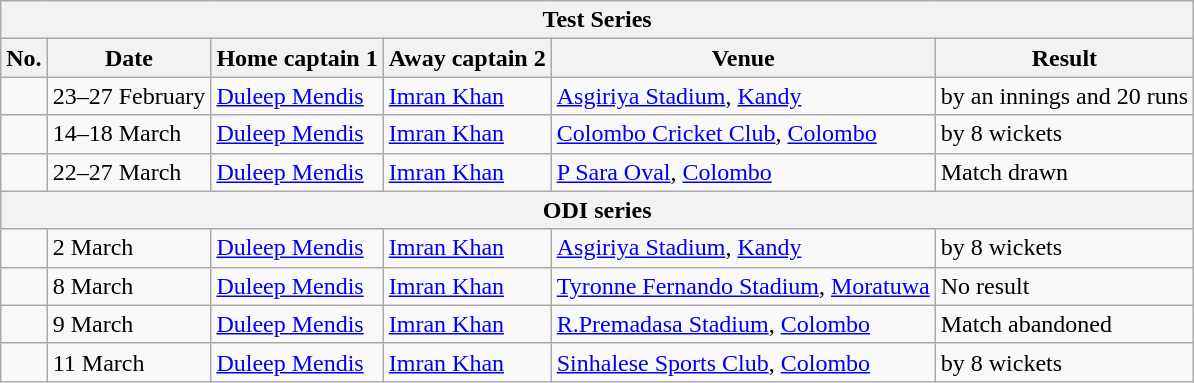<table class="wikitable">
<tr>
<th colspan="9">Test Series</th>
</tr>
<tr>
<th>No.</th>
<th>Date</th>
<th>Home captain 1</th>
<th>Away captain 2</th>
<th>Venue</th>
<th>Result</th>
</tr>
<tr>
<td></td>
<td>23–27 February</td>
<td><a href='#'>Duleep Mendis</a></td>
<td><a href='#'>Imran Khan</a></td>
<td><a href='#'>Asgiriya Stadium</a>, <a href='#'>Kandy</a></td>
<td> by an innings and 20 runs</td>
</tr>
<tr>
<td></td>
<td>14–18 March</td>
<td><a href='#'>Duleep Mendis</a></td>
<td><a href='#'>Imran Khan</a></td>
<td><a href='#'>Colombo Cricket Club</a>, <a href='#'>Colombo</a></td>
<td> by 8 wickets</td>
</tr>
<tr>
<td></td>
<td>22–27 March</td>
<td><a href='#'>Duleep Mendis</a></td>
<td><a href='#'>Imran Khan</a></td>
<td><a href='#'>P Sara Oval</a>, <a href='#'>Colombo</a></td>
<td>Match drawn</td>
</tr>
<tr>
<th colspan="9">ODI series</th>
</tr>
<tr>
<td></td>
<td>2 March</td>
<td><a href='#'>Duleep Mendis</a></td>
<td><a href='#'>Imran Khan</a></td>
<td><a href='#'>Asgiriya Stadium</a>, <a href='#'>Kandy</a></td>
<td> by 8 wickets</td>
</tr>
<tr>
<td></td>
<td>8 March</td>
<td><a href='#'>Duleep Mendis</a></td>
<td><a href='#'>Imran Khan</a></td>
<td><a href='#'>Tyronne Fernando Stadium</a>, <a href='#'>Moratuwa</a></td>
<td>No result</td>
</tr>
<tr>
<td></td>
<td>9 March</td>
<td><a href='#'>Duleep Mendis</a></td>
<td><a href='#'>Imran Khan</a></td>
<td><a href='#'>R.Premadasa Stadium</a>, <a href='#'>Colombo</a></td>
<td>Match abandoned</td>
</tr>
<tr>
<td></td>
<td>11 March</td>
<td><a href='#'>Duleep Mendis</a></td>
<td><a href='#'>Imran Khan</a></td>
<td><a href='#'>Sinhalese Sports Club</a>, <a href='#'>Colombo</a></td>
<td> by 8 wickets</td>
</tr>
</table>
